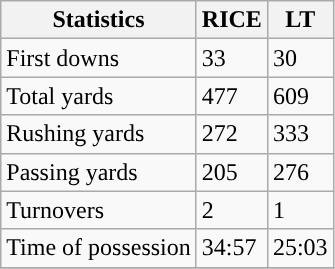<table class="wikitable">
<tr>
<th>Statistics</th>
<th>RICE</th>
<th>LT</th>
</tr>
<tr>
<td>First downs</td>
<td>33</td>
<td>30</td>
</tr>
<tr>
<td>Total yards</td>
<td>477</td>
<td>609</td>
</tr>
<tr>
<td>Rushing yards</td>
<td>272</td>
<td>333</td>
</tr>
<tr>
<td>Passing yards</td>
<td>205</td>
<td>276</td>
</tr>
<tr>
<td>Turnovers</td>
<td>2</td>
<td>1</td>
</tr>
<tr>
<td>Time of possession</td>
<td>34:57</td>
<td>25:03</td>
</tr>
<tr>
</tr>
</table>
